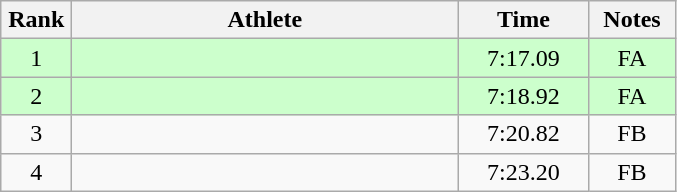<table class=wikitable style="text-align:center">
<tr>
<th width=40>Rank</th>
<th width=250>Athlete</th>
<th width=80>Time</th>
<th width=50>Notes</th>
</tr>
<tr bgcolor="ccffcc">
<td>1</td>
<td align=left></td>
<td>7:17.09</td>
<td>FA</td>
</tr>
<tr bgcolor="ccffcc">
<td>2</td>
<td align=left></td>
<td>7:18.92</td>
<td>FA</td>
</tr>
<tr>
<td>3</td>
<td align=left></td>
<td>7:20.82</td>
<td>FB</td>
</tr>
<tr>
<td>4</td>
<td align=left></td>
<td>7:23.20</td>
<td>FB</td>
</tr>
</table>
